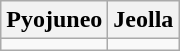<table class="wikitable">
<tr>
<th>Pyojuneo</th>
<th>Jeolla</th>
</tr>
<tr>
<td></td>
<td></td>
</tr>
</table>
